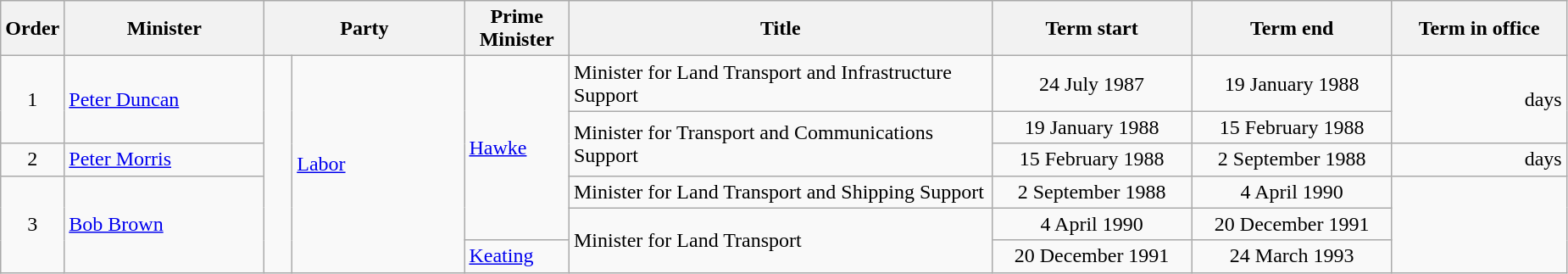<table class="wikitable">
<tr>
<th width=5>Order</th>
<th width=150>Minister</th>
<th width=150 colspan="2">Party</th>
<th width=75>Prime Minister</th>
<th width=325>Title</th>
<th width=150>Term start</th>
<th width=150>Term end</th>
<th width=130>Term in office</th>
</tr>
<tr>
<td rowspan=2 align=center>1</td>
<td rowspan=2><a href='#'>Peter Duncan</a></td>
<td rowspan="6" ></td>
<td rowspan=6><a href='#'>Labor</a></td>
<td rowspan=5><a href='#'>Hawke</a></td>
<td>Minister for Land Transport and Infrastructure Support</td>
<td align=center>24 July 1987</td>
<td align=center>19 January 1988</td>
<td rowspan=2 align=right> days</td>
</tr>
<tr>
<td rowspan=2>Minister for Transport and Communications Support</td>
<td align=center>19 January 1988</td>
<td align=center>15 February 1988</td>
</tr>
<tr>
<td align=center>2</td>
<td><a href='#'>Peter Morris</a></td>
<td align=center>15 February 1988</td>
<td align=center>2 September 1988</td>
<td align=right> days</td>
</tr>
<tr>
<td rowspan=3 align=center>3</td>
<td rowspan=3><a href='#'>Bob Brown</a></td>
<td>Minister for Land Transport and Shipping Support</td>
<td align=center>2 September 1988</td>
<td align=center>4 April 1990</td>
<td rowspan=3 align=right><strong></strong></td>
</tr>
<tr>
<td rowspan=2>Minister for Land Transport</td>
<td align=center>4 April 1990</td>
<td align=center>20 December 1991</td>
</tr>
<tr>
<td><a href='#'>Keating</a></td>
<td align=center>20 December 1991</td>
<td align=center>24 March 1993</td>
</tr>
</table>
